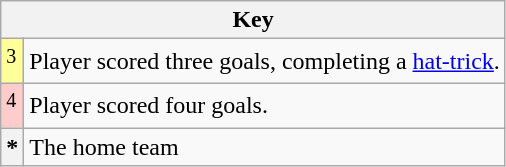<table class="wikitable plainrowheaders">
<tr>
<th colspan="2" scope="col">Key</th>
</tr>
<tr>
<td style="background-color:#FFFF99"><sup>3</sup></td>
<td align="left">Player scored three goals, completing a <a href='#'>hat-trick</a>.</td>
</tr>
<tr>
<td style="background-color:#FFCCCC"><sup>4</sup></td>
<td align="left">Player scored four goals.</td>
</tr>
<tr>
<th align="left" scope="row">*</th>
<td align="left">The home team</td>
</tr>
</table>
